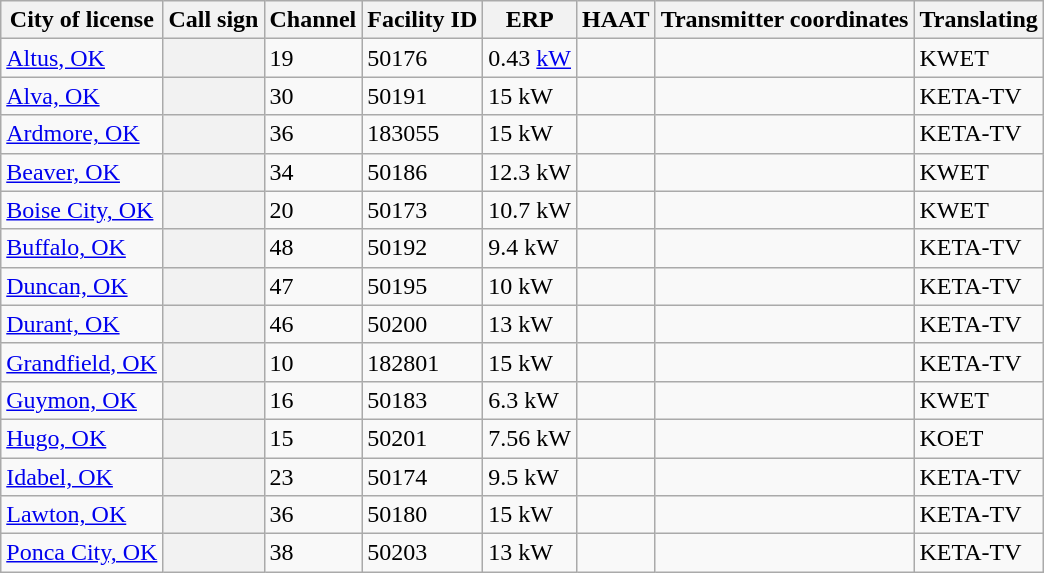<table class="wikitable">
<tr>
<th scope="col">City of license</th>
<th scope="col">Call sign</th>
<th scope="col">Channel</th>
<th scope="col">Facility ID</th>
<th scope="col">ERP</th>
<th scope="col">HAAT</th>
<th scope="col" class="unsortable">Transmitter coordinates</th>
<th scope="col">Translating</th>
</tr>
<tr>
<td><a href='#'>Altus, OK</a></td>
<th scope="row"></th>
<td>19</td>
<td>50176</td>
<td>0.43 <a href='#'>kW</a></td>
<td></td>
<td></td>
<td>KWET</td>
</tr>
<tr>
<td><a href='#'>Alva, OK</a></td>
<th scope="row"></th>
<td>30</td>
<td>50191</td>
<td>15 kW</td>
<td></td>
<td></td>
<td>KETA-TV</td>
</tr>
<tr>
<td><a href='#'>Ardmore, OK</a></td>
<th scope="row"></th>
<td>36</td>
<td>183055</td>
<td>15 kW</td>
<td></td>
<td></td>
<td>KETA-TV</td>
</tr>
<tr>
<td><a href='#'>Beaver, OK</a></td>
<th scope="row"></th>
<td>34</td>
<td>50186</td>
<td>12.3 kW</td>
<td></td>
<td></td>
<td>KWET</td>
</tr>
<tr>
<td><a href='#'>Boise City, OK</a></td>
<th scope="row"></th>
<td>20</td>
<td>50173</td>
<td>10.7 kW</td>
<td></td>
<td></td>
<td>KWET</td>
</tr>
<tr>
<td><a href='#'>Buffalo, OK</a></td>
<th scope="row"></th>
<td>48</td>
<td>50192</td>
<td>9.4 kW</td>
<td></td>
<td></td>
<td>KETA-TV</td>
</tr>
<tr>
<td><a href='#'>Duncan, OK</a></td>
<th scope="row"></th>
<td>47</td>
<td>50195</td>
<td>10 kW</td>
<td></td>
<td></td>
<td>KETA-TV</td>
</tr>
<tr>
<td><a href='#'>Durant, OK</a></td>
<th scope="row"></th>
<td>46</td>
<td>50200</td>
<td>13 kW</td>
<td></td>
<td></td>
<td>KETA-TV</td>
</tr>
<tr>
<td><a href='#'>Grandfield, OK</a></td>
<th scope="row"></th>
<td>10</td>
<td>182801</td>
<td>15 kW</td>
<td></td>
<td></td>
<td>KETA-TV</td>
</tr>
<tr>
<td><a href='#'>Guymon, OK</a></td>
<th scope="row"></th>
<td>16</td>
<td>50183</td>
<td>6.3 kW</td>
<td></td>
<td></td>
<td>KWET</td>
</tr>
<tr>
<td><a href='#'>Hugo, OK</a></td>
<th scope="row"></th>
<td>15</td>
<td>50201</td>
<td>7.56 kW</td>
<td></td>
<td></td>
<td>KOET</td>
</tr>
<tr>
<td><a href='#'>Idabel, OK</a></td>
<th scope="row"></th>
<td>23</td>
<td>50174</td>
<td>9.5 kW</td>
<td></td>
<td></td>
<td>KETA-TV</td>
</tr>
<tr>
<td><a href='#'>Lawton, OK</a></td>
<th scope="row"></th>
<td>36</td>
<td>50180</td>
<td>15 kW</td>
<td></td>
<td></td>
<td>KETA-TV</td>
</tr>
<tr>
<td><a href='#'>Ponca City, OK</a></td>
<th scope="row"></th>
<td>38</td>
<td>50203</td>
<td>13 kW</td>
<td></td>
<td></td>
<td>KETA-TV</td>
</tr>
</table>
